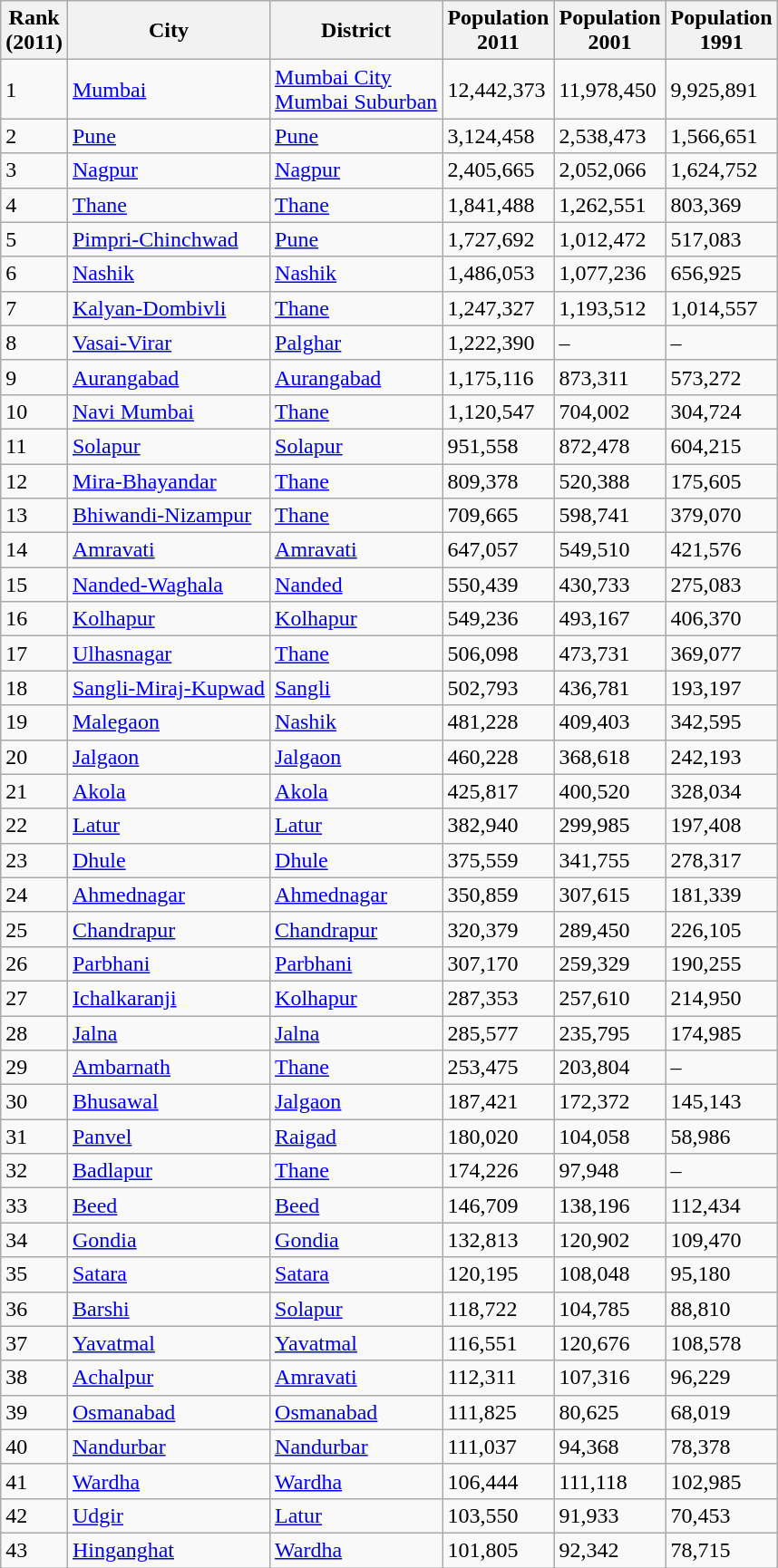<table class="wikitable sortable">
<tr>
<th>Rank<br>(2011)</th>
<th>City</th>
<th>District</th>
<th>Population<br>2011</th>
<th>Population<br>2001</th>
<th>Population<br>1991</th>
</tr>
<tr>
<td>1</td>
<td><a href='#'>Mumbai</a></td>
<td><a href='#'>Mumbai City</a><br><a href='#'>Mumbai Suburban</a></td>
<td>12,442,373</td>
<td>11,978,450</td>
<td>9,925,891</td>
</tr>
<tr>
<td>2</td>
<td><a href='#'>Pune</a></td>
<td><a href='#'>Pune</a></td>
<td>3,124,458</td>
<td>2,538,473</td>
<td>1,566,651</td>
</tr>
<tr>
<td>3</td>
<td><a href='#'>Nagpur</a></td>
<td><a href='#'>Nagpur</a></td>
<td>2,405,665</td>
<td>2,052,066</td>
<td>1,624,752</td>
</tr>
<tr>
<td>4</td>
<td><a href='#'>Thane</a></td>
<td><a href='#'>Thane</a></td>
<td>1,841,488</td>
<td>1,262,551</td>
<td>803,369</td>
</tr>
<tr>
<td>5</td>
<td><a href='#'>Pimpri-Chinchwad</a></td>
<td><a href='#'>Pune</a></td>
<td>1,727,692</td>
<td>1,012,472</td>
<td>517,083</td>
</tr>
<tr>
<td>6</td>
<td><a href='#'>Nashik</a></td>
<td><a href='#'>Nashik</a></td>
<td>1,486,053</td>
<td>1,077,236</td>
<td>656,925</td>
</tr>
<tr>
<td>7</td>
<td><a href='#'>Kalyan-Dombivli</a></td>
<td><a href='#'>Thane</a></td>
<td>1,247,327</td>
<td>1,193,512</td>
<td>1,014,557</td>
</tr>
<tr>
<td>8</td>
<td><a href='#'>Vasai-Virar</a></td>
<td><a href='#'>Palghar</a></td>
<td>1,222,390</td>
<td>–</td>
<td>–</td>
</tr>
<tr>
<td>9</td>
<td><a href='#'>Aurangabad</a></td>
<td><a href='#'>Aurangabad</a></td>
<td>1,175,116</td>
<td>873,311</td>
<td>573,272</td>
</tr>
<tr>
<td>10</td>
<td><a href='#'>Navi Mumbai</a></td>
<td><a href='#'>Thane</a></td>
<td>1,120,547</td>
<td>704,002</td>
<td>304,724</td>
</tr>
<tr>
<td>11</td>
<td><a href='#'>Solapur</a></td>
<td><a href='#'>Solapur</a></td>
<td>951,558</td>
<td>872,478</td>
<td>604,215</td>
</tr>
<tr>
<td>12</td>
<td><a href='#'>Mira-Bhayandar</a></td>
<td><a href='#'>Thane</a></td>
<td>809,378</td>
<td>520,388</td>
<td>175,605</td>
</tr>
<tr>
<td>13</td>
<td><a href='#'>Bhiwandi-Nizampur</a></td>
<td><a href='#'>Thane</a></td>
<td>709,665</td>
<td>598,741</td>
<td>379,070</td>
</tr>
<tr>
<td>14</td>
<td><a href='#'>Amravati</a></td>
<td><a href='#'>Amravati</a></td>
<td>647,057</td>
<td>549,510</td>
<td>421,576</td>
</tr>
<tr>
<td>15</td>
<td><a href='#'>Nanded-Waghala</a></td>
<td><a href='#'>Nanded</a></td>
<td>550,439</td>
<td>430,733</td>
<td>275,083</td>
</tr>
<tr>
<td>16</td>
<td><a href='#'>Kolhapur</a></td>
<td><a href='#'>Kolhapur</a></td>
<td>549,236</td>
<td>493,167</td>
<td>406,370</td>
</tr>
<tr>
<td>17</td>
<td><a href='#'>Ulhasnagar</a></td>
<td><a href='#'>Thane</a></td>
<td>506,098</td>
<td>473,731</td>
<td>369,077</td>
</tr>
<tr>
<td>18</td>
<td><a href='#'>Sangli-Miraj-Kupwad</a></td>
<td><a href='#'>Sangli</a></td>
<td>502,793</td>
<td>436,781</td>
<td>193,197</td>
</tr>
<tr>
<td>19</td>
<td><a href='#'>Malegaon</a></td>
<td><a href='#'>Nashik</a></td>
<td>481,228</td>
<td>409,403</td>
<td>342,595</td>
</tr>
<tr>
<td>20</td>
<td><a href='#'>Jalgaon</a></td>
<td><a href='#'>Jalgaon</a></td>
<td>460,228</td>
<td>368,618</td>
<td>242,193</td>
</tr>
<tr>
<td>21</td>
<td><a href='#'>Akola</a></td>
<td><a href='#'>Akola</a></td>
<td>425,817</td>
<td>400,520</td>
<td>328,034</td>
</tr>
<tr>
<td>22</td>
<td><a href='#'>Latur</a></td>
<td><a href='#'>Latur</a></td>
<td>382,940</td>
<td>299,985</td>
<td>197,408</td>
</tr>
<tr>
<td>23</td>
<td><a href='#'>Dhule</a></td>
<td><a href='#'>Dhule</a></td>
<td>375,559</td>
<td>341,755</td>
<td>278,317</td>
</tr>
<tr>
<td>24</td>
<td><a href='#'>Ahmednagar</a></td>
<td><a href='#'>Ahmednagar</a></td>
<td>350,859</td>
<td>307,615</td>
<td>181,339</td>
</tr>
<tr>
<td>25</td>
<td><a href='#'>Chandrapur</a></td>
<td><a href='#'>Chandrapur</a></td>
<td>320,379</td>
<td>289,450</td>
<td>226,105</td>
</tr>
<tr>
<td>26</td>
<td><a href='#'>Parbhani</a></td>
<td><a href='#'>Parbhani</a></td>
<td>307,170</td>
<td>259,329</td>
<td>190,255</td>
</tr>
<tr>
<td>27</td>
<td><a href='#'>Ichalkaranji</a></td>
<td><a href='#'>Kolhapur</a></td>
<td>287,353</td>
<td>257,610</td>
<td>214,950</td>
</tr>
<tr>
<td>28</td>
<td><a href='#'>Jalna</a></td>
<td><a href='#'>Jalna</a></td>
<td>285,577</td>
<td>235,795</td>
<td>174,985</td>
</tr>
<tr>
<td>29</td>
<td><a href='#'>Ambarnath</a></td>
<td><a href='#'>Thane</a></td>
<td>253,475</td>
<td>203,804</td>
<td>–</td>
</tr>
<tr>
<td>30</td>
<td><a href='#'>Bhusawal</a></td>
<td><a href='#'>Jalgaon</a></td>
<td>187,421</td>
<td>172,372</td>
<td>145,143</td>
</tr>
<tr>
<td>31</td>
<td><a href='#'>Panvel</a></td>
<td><a href='#'>Raigad</a></td>
<td>180,020</td>
<td>104,058</td>
<td>58,986</td>
</tr>
<tr>
<td>32</td>
<td><a href='#'>Badlapur</a></td>
<td><a href='#'>Thane</a></td>
<td>174,226</td>
<td>97,948</td>
<td>–</td>
</tr>
<tr>
<td>33</td>
<td><a href='#'>Beed</a></td>
<td><a href='#'>Beed</a></td>
<td>146,709</td>
<td>138,196</td>
<td>112,434</td>
</tr>
<tr>
<td>34</td>
<td><a href='#'>Gondia</a></td>
<td><a href='#'>Gondia</a></td>
<td>132,813</td>
<td>120,902</td>
<td>109,470</td>
</tr>
<tr>
<td>35</td>
<td><a href='#'>Satara</a></td>
<td><a href='#'>Satara</a></td>
<td>120,195</td>
<td>108,048</td>
<td>95,180</td>
</tr>
<tr>
<td>36</td>
<td><a href='#'>Barshi</a></td>
<td><a href='#'>Solapur</a></td>
<td>118,722</td>
<td>104,785</td>
<td>88,810</td>
</tr>
<tr>
<td>37</td>
<td><a href='#'>Yavatmal</a></td>
<td><a href='#'>Yavatmal</a></td>
<td>116,551</td>
<td>120,676</td>
<td>108,578</td>
</tr>
<tr>
<td>38</td>
<td><a href='#'>Achalpur</a></td>
<td><a href='#'>Amravati</a></td>
<td>112,311</td>
<td>107,316</td>
<td>96,229</td>
</tr>
<tr>
<td>39</td>
<td><a href='#'>Osmanabad</a></td>
<td><a href='#'>Osmanabad</a></td>
<td>111,825</td>
<td>80,625</td>
<td>68,019</td>
</tr>
<tr>
<td>40</td>
<td><a href='#'>Nandurbar</a></td>
<td><a href='#'>Nandurbar</a></td>
<td>111,037</td>
<td>94,368</td>
<td>78,378</td>
</tr>
<tr>
<td>41</td>
<td><a href='#'>Wardha</a></td>
<td><a href='#'>Wardha</a></td>
<td>106,444</td>
<td>111,118</td>
<td>102,985</td>
</tr>
<tr>
<td>42</td>
<td><a href='#'>Udgir</a></td>
<td><a href='#'>Latur</a></td>
<td>103,550</td>
<td>91,933</td>
<td>70,453</td>
</tr>
<tr>
<td>43</td>
<td><a href='#'>Hinganghat</a></td>
<td><a href='#'>Wardha</a></td>
<td>101,805</td>
<td>92,342</td>
<td>78,715</td>
</tr>
</table>
